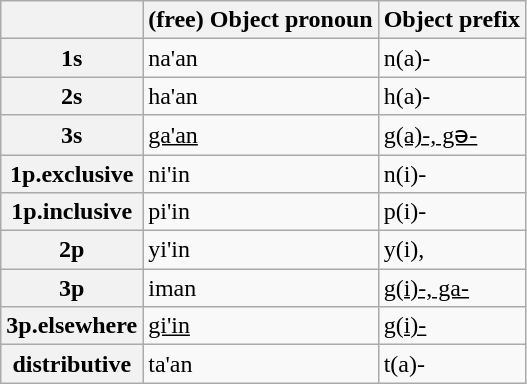<table class="wikitable">
<tr>
<th></th>
<th>(free) Object pronoun</th>
<th>Object prefix</th>
</tr>
<tr>
<th>1s</th>
<td>na'an</td>
<td>n(a)-</td>
</tr>
<tr>
<th>2s</th>
<td>ha'an</td>
<td>h(a)-</td>
</tr>
<tr>
<th>3s</th>
<td><u>ga'an</u></td>
<td><u>g(a)-, gə-</u></td>
</tr>
<tr>
<th>1p.exclusive</th>
<td>ni'in</td>
<td>n(i)-</td>
</tr>
<tr>
<th>1p.inclusive</th>
<td>pi'in</td>
<td>p(i)-</td>
</tr>
<tr>
<th>2p</th>
<td>yi'in</td>
<td>y(i),</td>
</tr>
<tr>
<th>3p</th>
<td>iman</td>
<td><u>g(i)-, ga-</u></td>
</tr>
<tr>
<th>3p.elsewhere</th>
<td><u>gi'in</u></td>
<td><u>g(i)-</u></td>
</tr>
<tr>
<th>distributive</th>
<td>ta'an</td>
<td>t(a)-</td>
</tr>
</table>
